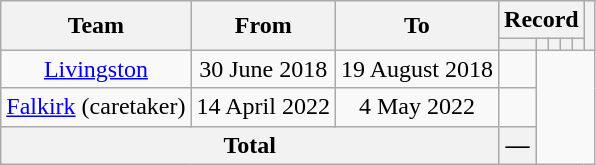<table class="wikitable" style="text-align: center">
<tr>
<th rowspan="2">Team</th>
<th rowspan="2">From</th>
<th rowspan="2">To</th>
<th colspan="5">Record</th>
<th rowspan="2"></th>
</tr>
<tr>
<th></th>
<th></th>
<th></th>
<th></th>
<th></th>
</tr>
<tr>
<td><a href='#'>Livingston</a></td>
<td>30 June 2018</td>
<td>19 August 2018<br></td>
<td></td>
</tr>
<tr>
<td><a href='#'>Falkirk</a> (caretaker)</td>
<td>14 April 2022</td>
<td>4 May 2022<br></td>
<td></td>
</tr>
<tr>
<th colspan="3">Total<br></th>
<th>—</th>
</tr>
</table>
